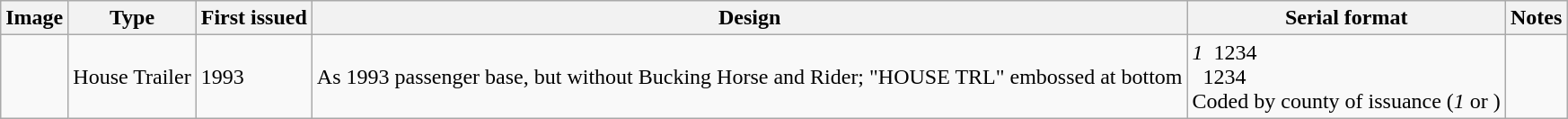<table class="wikitable">
<tr>
<th>Image</th>
<th>Type</th>
<th>First issued</th>
<th>Design</th>
<th>Serial format</th>
<th>Notes</th>
</tr>
<tr>
<td></td>
<td>House Trailer</td>
<td>1993</td>
<td>As 1993 passenger base, but without Bucking Horse and Rider; "HOUSE TRL" embossed at bottom</td>
<td><em>1</em>  1234<br>  1234<br>Coded by county of issuance (<em>1</em> or )</td>
<td></td>
</tr>
</table>
